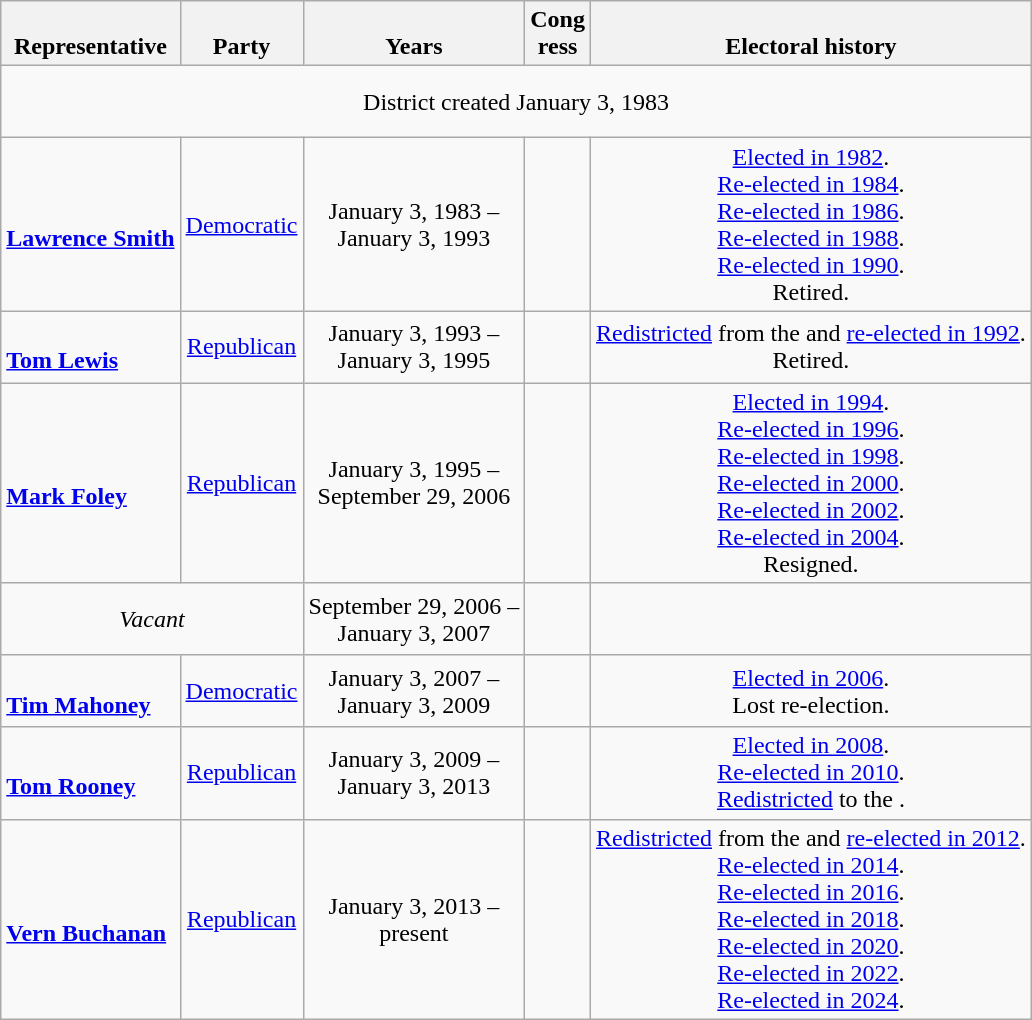<table class=wikitable style="text-align:center">
<tr valign=bottom>
<th>Representative</th>
<th>Party</th>
<th>Years</th>
<th>Cong<br>ress</th>
<th>Electoral history</th>
</tr>
<tr style="height:3em">
<td colspan=5>District created January 3, 1983</td>
</tr>
<tr style="height:3em">
<td align=left><br><strong><a href='#'>Lawrence Smith</a></strong><br></td>
<td><a href='#'>Democratic</a></td>
<td nowrap>January 3, 1983 –<br>January 3, 1993</td>
<td></td>
<td><a href='#'>Elected in 1982</a>.<br><a href='#'>Re-elected in 1984</a>.<br><a href='#'>Re-elected in 1986</a>.<br><a href='#'>Re-elected in 1988</a>.<br><a href='#'>Re-elected in 1990</a>.<br>Retired.</td>
</tr>
<tr style="height:3em">
<td align=left><br><strong><a href='#'>Tom Lewis</a></strong><br></td>
<td><a href='#'>Republican</a></td>
<td nowrap>January 3, 1993 –<br>January 3, 1995</td>
<td></td>
<td><a href='#'>Redistricted</a> from the  and <a href='#'>re-elected in 1992</a>.<br>Retired.</td>
</tr>
<tr style="height:3em">
<td align=left><br><strong><a href='#'>Mark Foley</a></strong><br></td>
<td><a href='#'>Republican</a></td>
<td nowrap>January 3, 1995 –<br>September 29, 2006</td>
<td></td>
<td><a href='#'>Elected in 1994</a>.<br><a href='#'>Re-elected in 1996</a>.<br><a href='#'>Re-elected in 1998</a>.<br><a href='#'>Re-elected in 2000</a>.<br><a href='#'>Re-elected in 2002</a>.<br><a href='#'>Re-elected in 2004</a>.<br>Resigned.</td>
</tr>
<tr style="height:3em">
<td colspan=2><em>Vacant</em></td>
<td nowrap>September 29, 2006 –<br>January 3, 2007</td>
<td></td>
<td></td>
</tr>
<tr style="height:3em">
<td align=left><br><strong><a href='#'>Tim Mahoney</a></strong><br></td>
<td><a href='#'>Democratic</a></td>
<td nowrap>January 3, 2007 –<br>January 3, 2009</td>
<td></td>
<td><a href='#'>Elected in 2006</a>.<br>Lost re-election.</td>
</tr>
<tr style="height:3em">
<td align=left><br><strong><a href='#'>Tom Rooney</a></strong><br></td>
<td><a href='#'>Republican</a></td>
<td nowrap>January 3, 2009 –<br>January 3, 2013</td>
<td></td>
<td><a href='#'>Elected in 2008</a>.<br><a href='#'>Re-elected in 2010</a>.<br><a href='#'>Redistricted</a> to the .</td>
</tr>
<tr style="height:3em">
<td align=left><br><strong><a href='#'>Vern Buchanan</a></strong><br></td>
<td><a href='#'>Republican</a></td>
<td nowrap>January 3, 2013 –<br>present</td>
<td></td>
<td><a href='#'>Redistricted</a> from the  and <a href='#'>re-elected in 2012</a>.<br><a href='#'>Re-elected in 2014</a>.<br><a href='#'>Re-elected in 2016</a>.<br><a href='#'>Re-elected in 2018</a>.<br><a href='#'>Re-elected in 2020</a>.<br><a href='#'>Re-elected in 2022</a>.<br><a href='#'>Re-elected in 2024</a>.</td>
</tr>
</table>
